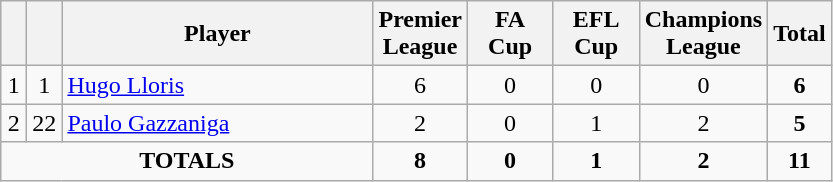<table class="wikitable sortable" style="text-align:center">
<tr>
<th width=10></th>
<th width=10></th>
<th width=200>Player</th>
<th width=50>Premier League</th>
<th width=50>FA Cup</th>
<th width=50>EFL Cup</th>
<th width=50>Champions League</th>
<th>Total</th>
</tr>
<tr>
<td>1</td>
<td>1</td>
<td align="left"> <a href='#'>Hugo Lloris</a></td>
<td>6</td>
<td>0</td>
<td>0</td>
<td>0</td>
<td><strong>6</strong></td>
</tr>
<tr>
<td>2</td>
<td>22</td>
<td align="left"> <a href='#'>Paulo Gazzaniga</a></td>
<td>2</td>
<td>0</td>
<td>1</td>
<td>2</td>
<td><strong>5</strong></td>
</tr>
<tr>
<td colspan="3"><strong>TOTALS</strong></td>
<td><strong>8</strong></td>
<td><strong>0</strong></td>
<td><strong>1</strong></td>
<td><strong>2</strong></td>
<td><strong>11</strong></td>
</tr>
</table>
